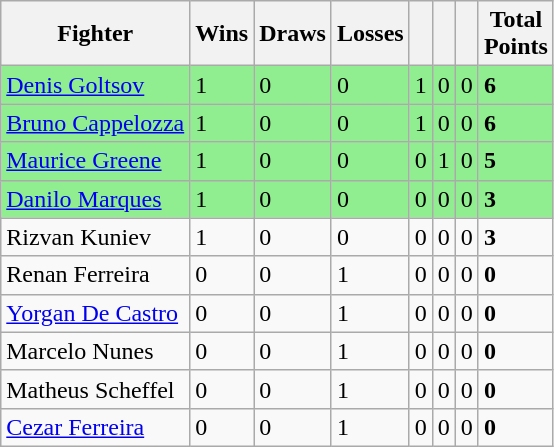<table class="wikitable sortable">
<tr>
<th>Fighter</th>
<th>Wins</th>
<th>Draws</th>
<th>Losses</th>
<th></th>
<th></th>
<th></th>
<th>Total<br> Points</th>
</tr>
<tr style="background:#90EE90;">
<td> <a href='#'>Denis Goltsov</a></td>
<td>1</td>
<td>0</td>
<td>0</td>
<td>1</td>
<td>0</td>
<td>0</td>
<td><strong>6</strong></td>
</tr>
<tr style="background:#90EE90;">
<td> <a href='#'>Bruno Cappelozza</a></td>
<td>1</td>
<td>0</td>
<td>0</td>
<td>1</td>
<td>0</td>
<td>0</td>
<td><strong>6</strong></td>
</tr>
<tr style="background:#90EE90;">
<td> <a href='#'>Maurice Greene</a></td>
<td>1</td>
<td>0</td>
<td>0</td>
<td>0</td>
<td>1</td>
<td>0</td>
<td><strong>5</strong></td>
</tr>
<tr style="background:#90EE90;">
<td> <a href='#'>Danilo Marques</a></td>
<td>1</td>
<td>0</td>
<td>0</td>
<td>0</td>
<td>0</td>
<td>0</td>
<td><strong>3</strong></td>
</tr>
<tr>
<td> Rizvan Kuniev</td>
<td>1</td>
<td>0</td>
<td>0</td>
<td>0</td>
<td>0</td>
<td>0</td>
<td><strong>3</strong></td>
</tr>
<tr>
<td> Renan Ferreira</td>
<td>0</td>
<td>0</td>
<td>1</td>
<td>0</td>
<td>0</td>
<td>0</td>
<td><strong>0</strong></td>
</tr>
<tr>
<td> <a href='#'>Yorgan De Castro</a></td>
<td>0</td>
<td>0</td>
<td>1</td>
<td>0</td>
<td>0</td>
<td>0</td>
<td><strong>0</strong></td>
</tr>
<tr>
<td> Marcelo Nunes</td>
<td>0</td>
<td>0</td>
<td>1</td>
<td>0</td>
<td>0</td>
<td>0</td>
<td><strong>0</strong></td>
</tr>
<tr>
<td> Matheus Scheffel</td>
<td>0</td>
<td>0</td>
<td>1</td>
<td>0</td>
<td>0</td>
<td>0</td>
<td><strong>0</strong></td>
</tr>
<tr>
<td> <a href='#'>Cezar Ferreira</a></td>
<td>0</td>
<td>0</td>
<td>1</td>
<td>0</td>
<td>0</td>
<td>0</td>
<td><strong>0</strong></td>
</tr>
</table>
